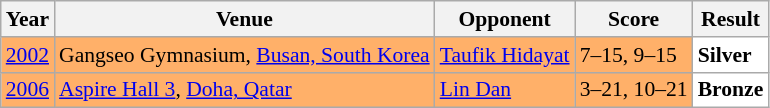<table class="sortable wikitable" style="font-size: 90%">
<tr>
<th>Year</th>
<th>Venue</th>
<th>Opponent</th>
<th>Score</th>
<th>Result</th>
</tr>
<tr style="background:#FFB069">
<td align="center"><a href='#'>2002</a></td>
<td align="left">Gangseo Gymnasium, <a href='#'>Busan, South Korea</a></td>
<td align="left"> <a href='#'>Taufik Hidayat</a></td>
<td align="left">7–15, 9–15</td>
<td style="text-align:left; background:white"> <strong>Silver</strong></td>
</tr>
<tr style="background:#FFB069">
<td align="center"><a href='#'>2006</a></td>
<td align="left"><a href='#'>Aspire Hall 3</a>, <a href='#'>Doha, Qatar</a></td>
<td align="left"> <a href='#'>Lin Dan</a></td>
<td align="left">3–21, 10–21</td>
<td style="text-align:left; background:white"> <strong>Bronze</strong></td>
</tr>
</table>
